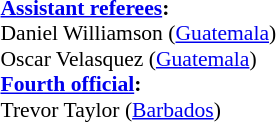<table width=50% style="font-size: 90%">
<tr>
<td><br><strong><a href='#'>Assistant referees</a>:</strong>
<br>Daniel Williamson (<a href='#'>Guatemala</a>)
<br>Oscar Velasquez (<a href='#'>Guatemala</a>)
<br><strong><a href='#'>Fourth official</a>:</strong>
<br>Trevor Taylor (<a href='#'>Barbados</a>)</td>
</tr>
</table>
